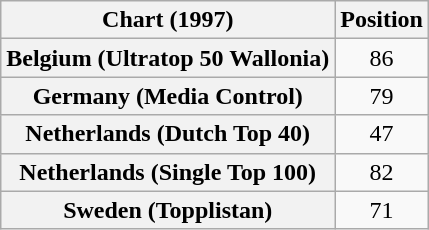<table class="wikitable sortable plainrowheaders" style="text-align:center">
<tr>
<th scope="col">Chart (1997)</th>
<th scope="col">Position</th>
</tr>
<tr>
<th scope="row">Belgium (Ultratop 50 Wallonia)</th>
<td>86</td>
</tr>
<tr>
<th scope="row">Germany (Media Control)</th>
<td>79</td>
</tr>
<tr>
<th scope="row">Netherlands (Dutch Top 40)</th>
<td>47</td>
</tr>
<tr>
<th scope="row">Netherlands (Single Top 100)</th>
<td>82</td>
</tr>
<tr>
<th scope="row">Sweden (Topplistan)</th>
<td>71</td>
</tr>
</table>
